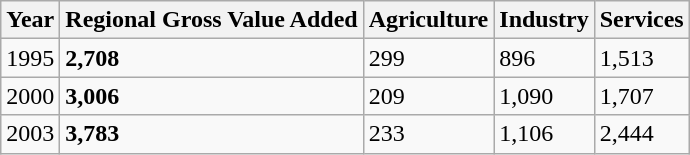<table class="wikitable">
<tr>
<th>Year</th>
<th>Regional Gross Value Added</th>
<th>Agriculture</th>
<th>Industry</th>
<th>Services</th>
</tr>
<tr>
<td>1995</td>
<td><strong>2,708</strong></td>
<td>299</td>
<td>896</td>
<td>1,513</td>
</tr>
<tr>
<td>2000</td>
<td><strong>3,006</strong></td>
<td>209</td>
<td>1,090</td>
<td>1,707</td>
</tr>
<tr>
<td>2003</td>
<td><strong>3,783</strong></td>
<td>233</td>
<td>1,106</td>
<td>2,444</td>
</tr>
</table>
